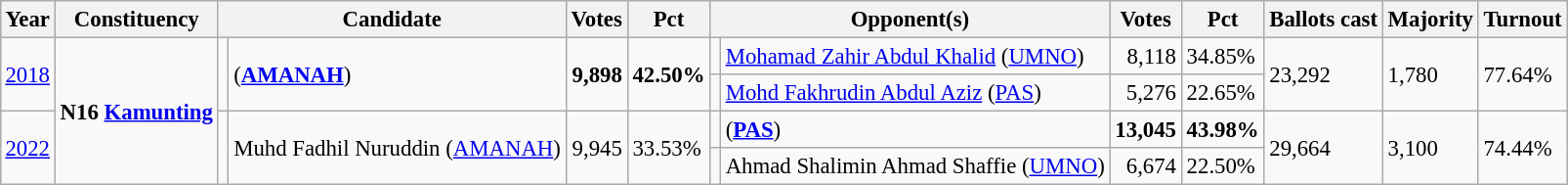<table class="wikitable" style="margin:0.5em ; font-size:95%">
<tr>
<th>Year</th>
<th>Constituency</th>
<th colspan=2>Candidate</th>
<th>Votes</th>
<th>Pct</th>
<th colspan=2>Opponent(s)</th>
<th>Votes</th>
<th>Pct</th>
<th>Ballots cast</th>
<th>Majority</th>
<th>Turnout</th>
</tr>
<tr>
<td rowspan=2><a href='#'>2018</a></td>
<td rowspan=4><strong>N16 <a href='#'>Kamunting</a></strong></td>
<td rowspan=2 ></td>
<td rowspan=2> (<a href='#'><strong>AMANAH</strong></a>)</td>
<td rowspan=2 align=right><strong>9,898</strong></td>
<td rowspan=2><strong>42.50%</strong></td>
<td></td>
<td><a href='#'>Mohamad Zahir Abdul Khalid</a> (<a href='#'>UMNO</a>)</td>
<td align=right>8,118</td>
<td>34.85%</td>
<td rowspan="2">23,292</td>
<td rowspan="2">1,780</td>
<td rowspan="2">77.64%</td>
</tr>
<tr>
<td></td>
<td><a href='#'>Mohd Fakhrudin Abdul Aziz</a> (<a href='#'>PAS</a>)</td>
<td align=right>5,276</td>
<td>22.65%</td>
</tr>
<tr>
<td rowspan=2><a href='#'>2022</a></td>
<td rowspan=2 ></td>
<td rowspan=2>Muhd Fadhil Nuruddin (<a href='#'>AMANAH</a>)</td>
<td rowspan=2 align=right>9,945</td>
<td rowspan=2>33.53%</td>
<td bgcolor=></td>
<td> (<a href='#'><strong>PAS</strong></a>)</td>
<td align=right><strong>13,045</strong></td>
<td><strong>43.98%</strong></td>
<td rowspan=2>29,664</td>
<td rowspan=2>3,100</td>
<td rowspan=2>74.44%</td>
</tr>
<tr>
<td></td>
<td>Ahmad Shalimin Ahmad Shaffie (<a href='#'>UMNO</a>)</td>
<td align=right>6,674</td>
<td>22.50%</td>
</tr>
</table>
